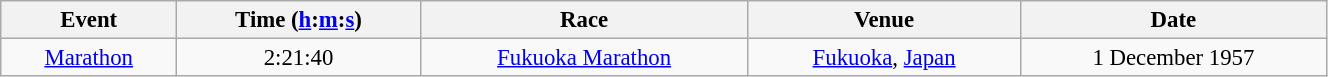<table class="wikitable" style=" text-align:center; font-size:95%;" width="70%">
<tr>
<th>Event</th>
<th>Time (<a href='#'>h</a>:<a href='#'>m</a>:<a href='#'>s</a>)</th>
<th>Race</th>
<th>Venue</th>
<th>Date</th>
</tr>
<tr>
<td><a href='#'>Marathon</a></td>
<td align=center>2:21:40</td>
<td><a href='#'>Fukuoka Marathon</a></td>
<td><a href='#'>Fukuoka</a>, <a href='#'>Japan</a></td>
<td>1 December 1957</td>
</tr>
</table>
